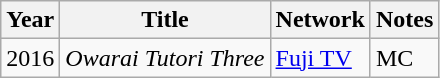<table class="wikitable">
<tr>
<th>Year</th>
<th>Title</th>
<th>Network</th>
<th>Notes</th>
</tr>
<tr>
<td>2016</td>
<td><em>Owarai Tutori Three</em></td>
<td><a href='#'>Fuji TV</a></td>
<td>MC</td>
</tr>
</table>
